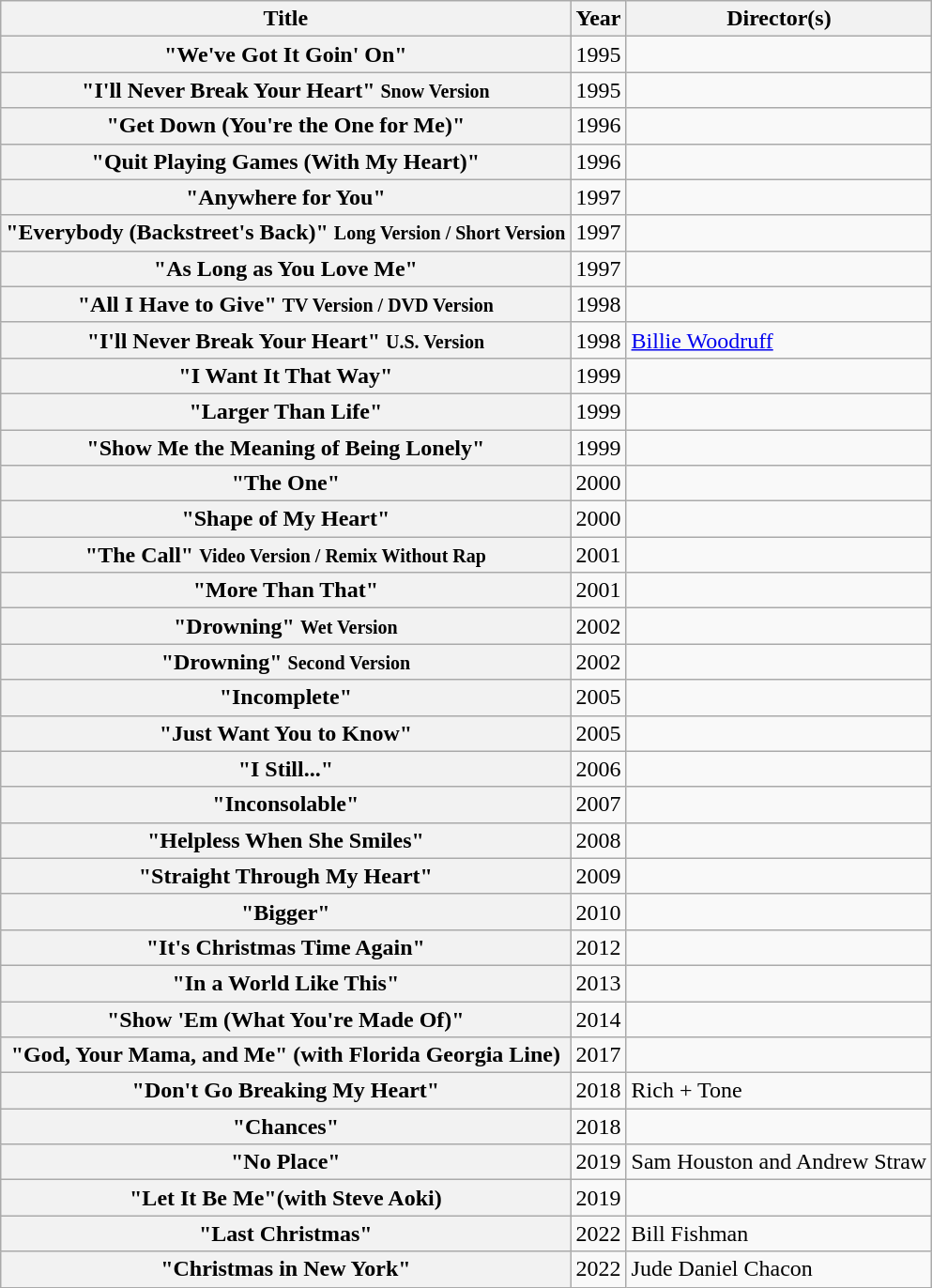<table class="wikitable plainrowheaders sortable" border="1">
<tr>
<th scope="col">Title</th>
<th scope="col">Year</th>
<th scope="col">Director(s)</th>
</tr>
<tr>
<th scope="row">"We've Got It Goin' On"</th>
<td style="text-align:center;">1995</td>
<td></td>
</tr>
<tr>
<th scope="row">"I'll Never Break Your Heart" <small>Snow Version</small></th>
<td style="text-align:center;">1995</td>
<td></td>
</tr>
<tr>
<th scope="row">"Get Down (You're the One for Me)"</th>
<td style="text-align:center;">1996</td>
<td></td>
</tr>
<tr>
<th scope="row">"Quit Playing Games (With My Heart)"</th>
<td style="text-align:center;">1996</td>
<td></td>
</tr>
<tr>
<th scope="row">"Anywhere for You"</th>
<td style="text-align:center;">1997</td>
<td></td>
</tr>
<tr>
<th scope="row">"Everybody (Backstreet's Back)" <small>Long Version / Short Version</small></th>
<td style="text-align:center;">1997</td>
<td></td>
</tr>
<tr>
<th scope="row">"As Long as You Love Me"</th>
<td style="text-align:center;">1997</td>
<td></td>
</tr>
<tr>
<th scope="row">"All I Have to Give" <small>TV Version / DVD Version</small></th>
<td style="text-align:center;">1998</td>
<td></td>
</tr>
<tr>
<th scope="row">"I'll Never Break Your Heart" <small>U.S. Version</small></th>
<td style="text-align:center;">1998</td>
<td><a href='#'>Billie Woodruff</a></td>
</tr>
<tr>
<th scope="row">"I Want It That Way"</th>
<td style="text-align:center;">1999</td>
<td></td>
</tr>
<tr>
<th scope="row">"Larger Than Life"</th>
<td style="text-align:center;">1999</td>
<td></td>
</tr>
<tr>
<th scope="row">"Show Me the Meaning of Being Lonely"</th>
<td style="text-align:center;">1999</td>
<td></td>
</tr>
<tr>
<th scope="row">"The One"</th>
<td style="text-align:center;">2000</td>
<td></td>
</tr>
<tr>
<th scope="row">"Shape of My Heart"</th>
<td style="text-align:center;">2000</td>
<td></td>
</tr>
<tr>
<th scope="row">"The Call" <small>Video Version / Remix Without Rap</small></th>
<td style="text-align:center;">2001</td>
<td></td>
</tr>
<tr>
<th scope="row">"More Than That"</th>
<td style="text-align:center;">2001</td>
<td></td>
</tr>
<tr>
<th scope="row">"Drowning" <small>Wet Version</small></th>
<td style="text-align:center;">2002</td>
<td></td>
</tr>
<tr>
<th scope="row">"Drowning" <small>Second Version</small></th>
<td style="text-align:center;">2002</td>
<td></td>
</tr>
<tr>
<th scope="row">"Incomplete"</th>
<td style="text-align:center;">2005</td>
<td></td>
</tr>
<tr>
<th scope="row">"Just Want You to Know"</th>
<td style="text-align:center;">2005</td>
<td></td>
</tr>
<tr>
<th scope="row">"I Still..."</th>
<td style="text-align:center;">2006</td>
<td></td>
</tr>
<tr>
<th scope="row">"Inconsolable"</th>
<td style="text-align:center;">2007</td>
<td></td>
</tr>
<tr>
<th scope="row">"Helpless When She Smiles"</th>
<td style="text-align:center;">2008</td>
<td></td>
</tr>
<tr>
<th scope="row">"Straight Through My Heart"</th>
<td style="text-align:center;">2009</td>
<td></td>
</tr>
<tr>
<th scope="row">"Bigger"</th>
<td style="text-align:center;">2010</td>
<td></td>
</tr>
<tr>
<th scope="row">"It's Christmas Time Again"</th>
<td style="text-align:center;">2012</td>
<td></td>
</tr>
<tr>
<th scope="row">"In a World Like This"</th>
<td style="text-align:center;">2013</td>
<td></td>
</tr>
<tr>
<th scope="row">"Show 'Em (What You're Made Of)"</th>
<td style="text-align:center;">2014</td>
<td></td>
</tr>
<tr>
<th scope="row">"God, Your Mama, and Me" (with Florida Georgia Line)</th>
<td style="text-align:center;">2017</td>
<td></td>
</tr>
<tr>
<th scope="row">"Don't Go Breaking My Heart"</th>
<td style="text-align:center;">2018</td>
<td>Rich + Tone</td>
</tr>
<tr>
<th scope="row">"Chances"</th>
<td style="text-align:center;">2018</td>
<td></td>
</tr>
<tr>
<th scope="row">"No Place"</th>
<td style="text-align:center;">2019</td>
<td>Sam Houston and Andrew Straw</td>
</tr>
<tr>
<th scope="row">"Let It Be Me"(with Steve Aoki)</th>
<td style="text-align:center;">2019</td>
<td></td>
</tr>
<tr>
<th scope="row">"Last Christmas"</th>
<td style="text-align:center;">2022</td>
<td>Bill Fishman</td>
</tr>
<tr>
<th scope="row">"Christmas in New York"</th>
<td style="text-align:center;">2022</td>
<td>Jude Daniel Chacon</td>
</tr>
</table>
